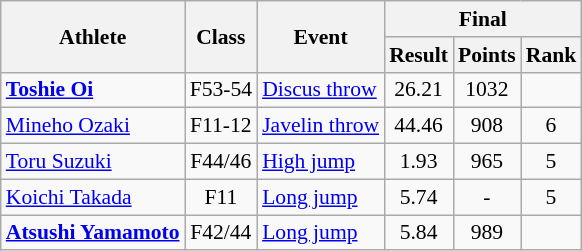<table class=wikitable style="font-size:90%">
<tr>
<th rowspan="2">Athlete</th>
<th rowspan="2">Class</th>
<th rowspan="2">Event</th>
<th colspan="3">Final</th>
</tr>
<tr>
<th>Result</th>
<th>Points</th>
<th>Rank</th>
</tr>
<tr>
<td><strong><a href='#'>Toshie Oi</a></strong></td>
<td style="text-align:center;">F53-54</td>
<td><a href='#'>Discus throw</a></td>
<td style="text-align:center;">26.21</td>
<td style="text-align:center;">1032</td>
<td style="text-align:center;"></td>
</tr>
<tr>
<td><a href='#'>Mineho Ozaki</a></td>
<td style="text-align:center;">F11-12</td>
<td><a href='#'>Javelin throw</a></td>
<td style="text-align:center;">44.46</td>
<td style="text-align:center;">908</td>
<td style="text-align:center;">6</td>
</tr>
<tr>
<td><a href='#'>Toru Suzuki</a></td>
<td style="text-align:center;">F44/46</td>
<td><a href='#'>High jump</a></td>
<td style="text-align:center;">1.93</td>
<td style="text-align:center;">965</td>
<td style="text-align:center;">5</td>
</tr>
<tr>
<td><a href='#'>Koichi Takada</a></td>
<td style="text-align:center;">F11</td>
<td><a href='#'>Long jump</a></td>
<td style="text-align:center;">5.74</td>
<td style="text-align:center;">-</td>
<td style="text-align:center;">5</td>
</tr>
<tr>
<td><strong><a href='#'>Atsushi Yamamoto</a></strong></td>
<td style="text-align:center;">F42/44</td>
<td><a href='#'>Long jump</a></td>
<td style="text-align:center;">5.84</td>
<td style="text-align:center;">989</td>
<td style="text-align:center;"></td>
</tr>
</table>
